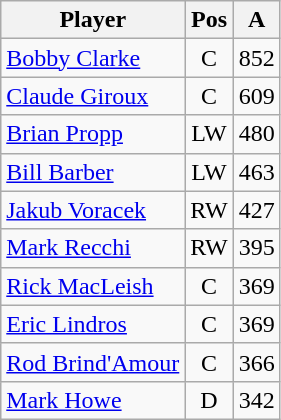<table class="wikitable" style="text-align:center;">
<tr>
<th>Player</th>
<th>Pos</th>
<th>A</th>
</tr>
<tr>
<td style="text-align:left;"><a href='#'>Bobby Clarke</a></td>
<td>C</td>
<td>852</td>
</tr>
<tr>
<td style="text-align:left;"><a href='#'>Claude Giroux</a></td>
<td>C</td>
<td>609</td>
</tr>
<tr>
<td style="text-align:left;"><a href='#'>Brian Propp</a></td>
<td>LW</td>
<td>480</td>
</tr>
<tr>
<td style="text-align:left;"><a href='#'>Bill Barber</a></td>
<td>LW</td>
<td>463</td>
</tr>
<tr>
<td style="text-align:left;"><a href='#'>Jakub Voracek</a></td>
<td>RW</td>
<td>427</td>
</tr>
<tr>
<td style="text-align:left;"><a href='#'>Mark Recchi</a></td>
<td>RW</td>
<td>395</td>
</tr>
<tr>
<td style="text-align:left;"><a href='#'>Rick MacLeish</a></td>
<td>C</td>
<td>369</td>
</tr>
<tr>
<td style="text-align:left;"><a href='#'>Eric Lindros</a></td>
<td>C</td>
<td>369</td>
</tr>
<tr>
<td style="text-align:left;"><a href='#'>Rod Brind'Amour</a></td>
<td>C</td>
<td>366</td>
</tr>
<tr>
<td style="text-align:left;"><a href='#'>Mark Howe</a></td>
<td>D</td>
<td>342</td>
</tr>
</table>
